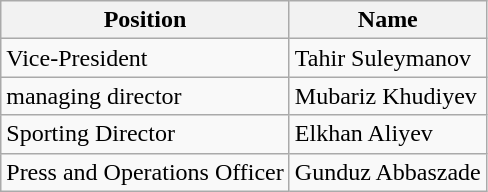<table class="wikitable">
<tr>
<th>Position</th>
<th>Name</th>
</tr>
<tr>
<td>Vice-President</td>
<td> Tahir Suleymanov</td>
</tr>
<tr>
<td>managing director</td>
<td> Mubariz Khudiyev</td>
</tr>
<tr>
<td>Sporting Director</td>
<td> Elkhan Aliyev</td>
</tr>
<tr>
<td>Press and Operations Officer</td>
<td> Gunduz Abbaszade</td>
</tr>
</table>
